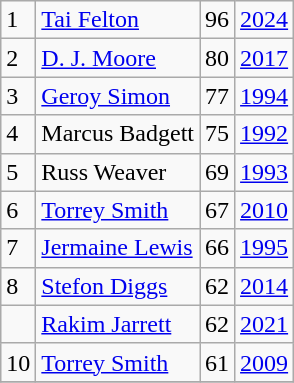<table class="wikitable">
<tr>
<td>1</td>
<td><a href='#'>Tai Felton</a></td>
<td>96</td>
<td><a href='#'>2024</a></td>
</tr>
<tr>
<td>2</td>
<td><a href='#'>D. J. Moore</a></td>
<td>80</td>
<td><a href='#'>2017</a></td>
</tr>
<tr>
<td>3</td>
<td><a href='#'>Geroy Simon</a></td>
<td>77</td>
<td><a href='#'>1994</a></td>
</tr>
<tr>
<td>4</td>
<td>Marcus Badgett</td>
<td>75</td>
<td><a href='#'>1992</a></td>
</tr>
<tr>
<td>5</td>
<td>Russ Weaver</td>
<td>69</td>
<td><a href='#'>1993</a></td>
</tr>
<tr>
<td>6</td>
<td><a href='#'>Torrey Smith</a></td>
<td>67</td>
<td><a href='#'>2010</a></td>
</tr>
<tr>
<td>7</td>
<td><a href='#'>Jermaine Lewis</a></td>
<td>66</td>
<td><a href='#'>1995</a></td>
</tr>
<tr>
<td>8</td>
<td><a href='#'>Stefon Diggs</a></td>
<td>62</td>
<td><a href='#'>2014</a></td>
</tr>
<tr>
<td></td>
<td><a href='#'>Rakim Jarrett</a></td>
<td>62</td>
<td><a href='#'>2021</a></td>
</tr>
<tr>
<td>10</td>
<td><a href='#'>Torrey Smith</a></td>
<td>61</td>
<td><a href='#'>2009</a></td>
</tr>
<tr>
</tr>
</table>
